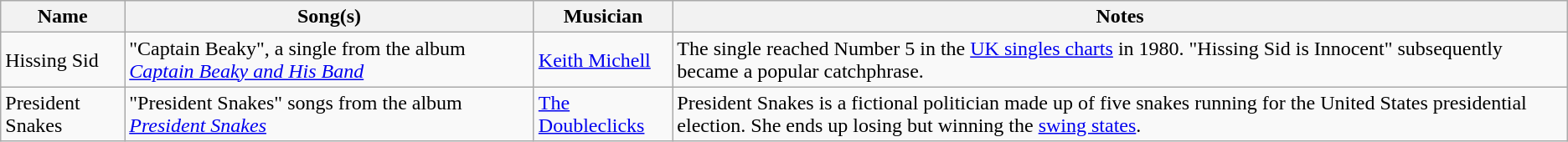<table class="wikitable sortable">
<tr>
<th>Name</th>
<th>Song(s)</th>
<th>Musician</th>
<th>Notes</th>
</tr>
<tr>
<td>Hissing Sid</td>
<td>"Captain Beaky", a single from the album <em><a href='#'>Captain Beaky and His Band</a></em></td>
<td><a href='#'>Keith Michell</a></td>
<td>The single reached Number 5 in the <a href='#'>UK singles charts</a> in 1980. "Hissing Sid is Innocent" subsequently became a popular catchphrase.</td>
</tr>
<tr>
<td>President Snakes</td>
<td>"President Snakes" songs from the album <em><a href='#'>President Snakes</a></em></td>
<td><a href='#'>The Doubleclicks</a></td>
<td>President Snakes is a fictional politician made up of five snakes running for the United States presidential election. She ends up losing but winning the <a href='#'>swing states</a>.</td>
</tr>
</table>
